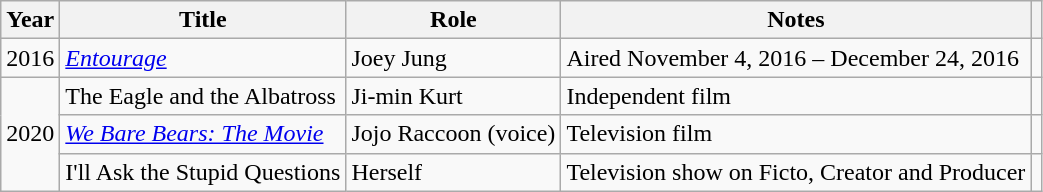<table class="wikitable">
<tr>
<th width=10>Year</th>
<th scope="col">Title</th>
<th scope="col">Role</th>
<th scope="col">Notes</th>
<th scope="col" class="unsortable"></th>
</tr>
<tr>
<td>2016</td>
<td><a href='#'><em>Entourage</em></a></td>
<td>Joey Jung</td>
<td>Aired November 4, 2016 – December 24, 2016</td>
<td></td>
</tr>
<tr>
<td rowspan="3">2020</td>
<td>The Eagle and the Albatross</td>
<td>Ji-min Kurt</td>
<td>Independent film</td>
<td></td>
</tr>
<tr>
<td><em><a href='#'>We Bare Bears: The Movie</a></em></td>
<td>Jojo Raccoon (voice)</td>
<td>Television film</td>
<td></td>
</tr>
<tr>
<td>I'll Ask the Stupid Questions</td>
<td>Herself</td>
<td>Television show on Ficto, Creator and Producer</td>
<td></td>
</tr>
</table>
